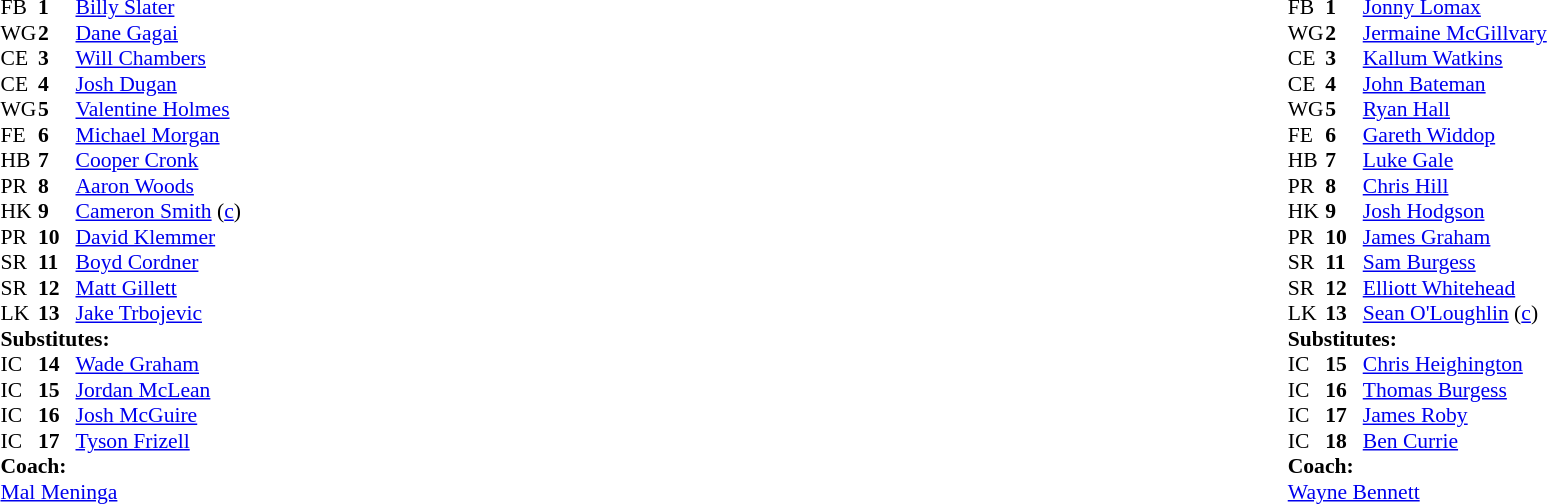<table width="100%" class="mw-collapsible mw-collapsed">
<tr>
<td valign="top" width="50%"><br><table cellspacing="0" cellpadding="0" style="font-size: 90%">
<tr>
<th width="25"></th>
<th width="25"></th>
</tr>
<tr>
<td>FB</td>
<td><strong>1</strong></td>
<td><a href='#'>Billy Slater</a></td>
</tr>
<tr>
<td>WG</td>
<td><strong>2</strong></td>
<td><a href='#'>Dane Gagai</a></td>
</tr>
<tr>
<td>CE</td>
<td><strong>3</strong></td>
<td><a href='#'>Will Chambers</a></td>
</tr>
<tr>
<td>CE</td>
<td><strong>4</strong></td>
<td><a href='#'>Josh Dugan</a></td>
</tr>
<tr>
<td>WG</td>
<td><strong>5</strong></td>
<td><a href='#'>Valentine Holmes</a></td>
</tr>
<tr>
<td>FE</td>
<td><strong>6</strong></td>
<td><a href='#'>Michael Morgan</a></td>
</tr>
<tr>
<td>HB</td>
<td><strong>7</strong></td>
<td><a href='#'>Cooper Cronk</a></td>
</tr>
<tr>
<td>PR</td>
<td><strong>8</strong></td>
<td><a href='#'>Aaron Woods</a></td>
</tr>
<tr>
<td>HK</td>
<td><strong>9</strong></td>
<td><a href='#'>Cameron Smith</a> (<a href='#'>c</a>)</td>
</tr>
<tr>
<td>PR</td>
<td><strong>10</strong></td>
<td><a href='#'>David Klemmer</a></td>
</tr>
<tr>
<td>SR</td>
<td><strong>11</strong></td>
<td><a href='#'>Boyd Cordner</a></td>
</tr>
<tr>
<td>SR</td>
<td><strong>12</strong></td>
<td><a href='#'>Matt Gillett</a></td>
</tr>
<tr>
<td>LK</td>
<td><strong>13</strong></td>
<td><a href='#'>Jake Trbojevic</a></td>
</tr>
<tr>
<td colspan="3"><strong>Substitutes:</strong></td>
</tr>
<tr>
<td>IC</td>
<td><strong>14</strong></td>
<td><a href='#'>Wade Graham</a></td>
</tr>
<tr>
<td>IC</td>
<td><strong>15</strong></td>
<td><a href='#'>Jordan McLean</a></td>
</tr>
<tr>
<td>IC</td>
<td><strong>16</strong></td>
<td><a href='#'>Josh McGuire</a></td>
</tr>
<tr>
<td>IC</td>
<td><strong>17</strong></td>
<td><a href='#'>Tyson Frizell</a></td>
</tr>
<tr>
<td colspan="3"><strong>Coach:</strong></td>
</tr>
<tr>
<td colspan="4"> <a href='#'>Mal Meninga</a></td>
</tr>
</table>
</td>
<td valign="top" width="50%"><br><table cellspacing="0" cellpadding="0" align="center" style="font-size: 90%">
<tr>
<th width="25"></th>
<th width="25"></th>
</tr>
<tr>
<td>FB</td>
<td><strong>1</strong></td>
<td><a href='#'>Jonny Lomax</a></td>
</tr>
<tr>
<td>WG</td>
<td><strong>2</strong></td>
<td><a href='#'>Jermaine McGillvary</a></td>
</tr>
<tr>
<td>CE</td>
<td><strong>3</strong></td>
<td><a href='#'>Kallum Watkins</a></td>
</tr>
<tr>
<td>CE</td>
<td><strong>4</strong></td>
<td><a href='#'>John Bateman</a></td>
</tr>
<tr>
<td>WG</td>
<td><strong>5</strong></td>
<td><a href='#'>Ryan Hall</a></td>
</tr>
<tr>
<td>FE</td>
<td><strong>6</strong></td>
<td><a href='#'>Gareth Widdop</a></td>
</tr>
<tr>
<td>HB</td>
<td><strong>7</strong></td>
<td><a href='#'>Luke Gale</a></td>
</tr>
<tr>
<td>PR</td>
<td><strong>8</strong></td>
<td><a href='#'>Chris Hill</a></td>
</tr>
<tr>
<td>HK</td>
<td><strong>9</strong></td>
<td><a href='#'>Josh Hodgson</a></td>
</tr>
<tr>
<td>PR</td>
<td><strong>10</strong></td>
<td><a href='#'>James Graham</a></td>
</tr>
<tr>
<td>SR</td>
<td><strong>11</strong></td>
<td><a href='#'>Sam Burgess</a></td>
</tr>
<tr>
<td>SR</td>
<td><strong>12</strong></td>
<td><a href='#'>Elliott Whitehead</a></td>
</tr>
<tr>
<td>LK</td>
<td><strong>13</strong></td>
<td><a href='#'>Sean O'Loughlin</a> (<a href='#'>c</a>)</td>
</tr>
<tr>
<td colspan="3"><strong>Substitutes:</strong></td>
</tr>
<tr>
<td>IC</td>
<td><strong>15</strong></td>
<td><a href='#'>Chris Heighington</a></td>
</tr>
<tr>
<td>IC</td>
<td><strong>16</strong></td>
<td><a href='#'>Thomas Burgess</a></td>
</tr>
<tr>
<td>IC</td>
<td><strong>17</strong></td>
<td><a href='#'>James Roby</a></td>
</tr>
<tr>
<td>IC</td>
<td><strong>18</strong></td>
<td><a href='#'>Ben Currie</a></td>
</tr>
<tr>
<td colspan="3"><strong>Coach:</strong></td>
</tr>
<tr>
<td colspan="4"> <a href='#'>Wayne Bennett</a></td>
</tr>
</table>
</td>
</tr>
</table>
